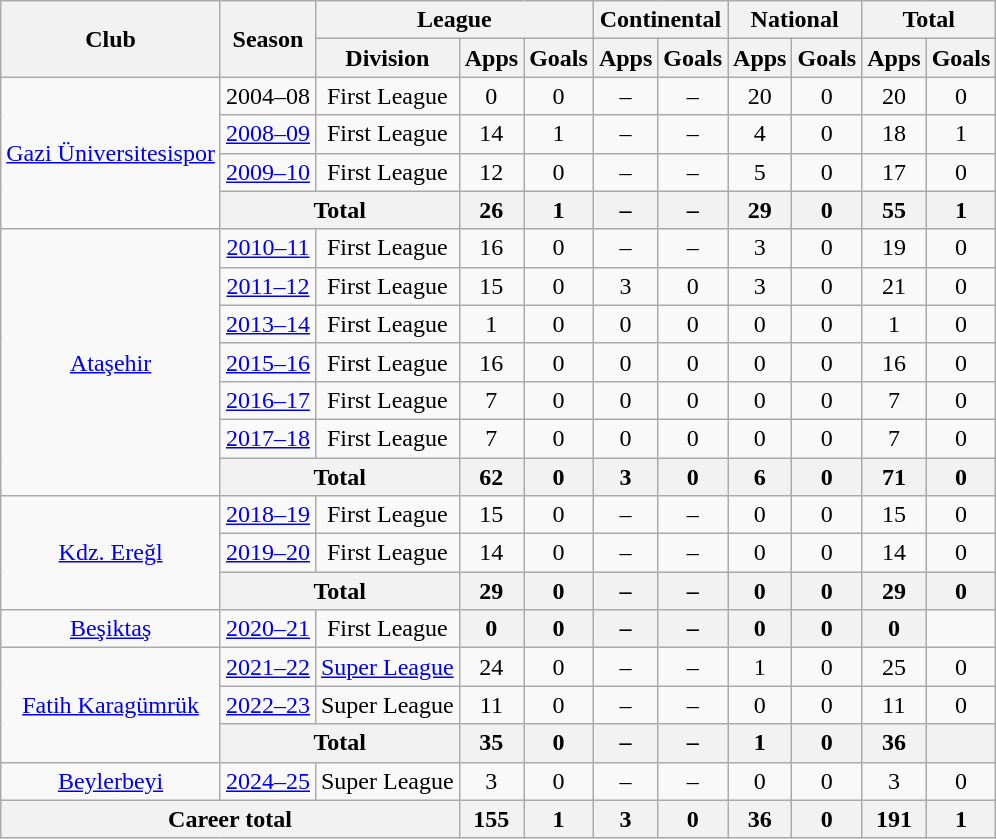<table class="wikitable" style="text-align: center;">
<tr>
<th rowspan=2>Club</th>
<th rowspan=2>Season</th>
<th colspan=3>League</th>
<th colspan=2>Continental</th>
<th colspan=2>National</th>
<th colspan=2>Total</th>
</tr>
<tr>
<th>Division</th>
<th>Apps</th>
<th>Goals</th>
<th>Apps</th>
<th>Goals</th>
<th>Apps</th>
<th>Goals</th>
<th>Apps</th>
<th>Goals</th>
</tr>
<tr>
<td rowspan=4><a href='#'>Gazi Üniversitesispor</a></td>
<td>2004–08</td>
<td>First League</td>
<td>0</td>
<td>0</td>
<td>–</td>
<td>–</td>
<td>20</td>
<td>0</td>
<td>20</td>
<td>0</td>
</tr>
<tr>
<td><a href='#'>2008–09</a></td>
<td>First League</td>
<td>14</td>
<td>1</td>
<td>–</td>
<td>–</td>
<td>4</td>
<td>0</td>
<td>18</td>
<td>1</td>
</tr>
<tr>
<td><a href='#'>2009–10</a></td>
<td>First League</td>
<td>12</td>
<td>0</td>
<td>–</td>
<td>–</td>
<td>5</td>
<td>0</td>
<td>17</td>
<td>0</td>
</tr>
<tr>
<th colspan=2>Total</th>
<th>26</th>
<th>1</th>
<th>–</th>
<th>–</th>
<th>29</th>
<th>0</th>
<th>55</th>
<th>1</th>
</tr>
<tr>
<td rowspan=7><a href='#'>Ataşehir</a></td>
<td><a href='#'>2010–11</a></td>
<td>First League</td>
<td>16</td>
<td>0</td>
<td>–</td>
<td>–</td>
<td>3</td>
<td>0</td>
<td>19</td>
<td>0</td>
</tr>
<tr>
<td><a href='#'>2011–12</a></td>
<td>First League</td>
<td>15</td>
<td>0</td>
<td>3</td>
<td>0</td>
<td>3</td>
<td>0</td>
<td>21</td>
<td>0</td>
</tr>
<tr>
<td><a href='#'>2013–14</a></td>
<td>First League</td>
<td>1</td>
<td>0</td>
<td>0</td>
<td>0</td>
<td>0</td>
<td>0</td>
<td>1</td>
<td>0</td>
</tr>
<tr>
<td><a href='#'>2015–16</a></td>
<td>First League</td>
<td>16</td>
<td>0</td>
<td>0</td>
<td>0</td>
<td>0</td>
<td>0</td>
<td>16</td>
<td>0</td>
</tr>
<tr>
<td><a href='#'>2016–17</a></td>
<td>First League</td>
<td>7</td>
<td>0</td>
<td>0</td>
<td>0</td>
<td>0</td>
<td>0</td>
<td>7</td>
<td>0</td>
</tr>
<tr>
<td><a href='#'>2017–18</a></td>
<td>First League</td>
<td>7</td>
<td>0</td>
<td>0</td>
<td>0</td>
<td>0</td>
<td>0</td>
<td>7</td>
<td>0</td>
</tr>
<tr>
<th colspan=2>Total</th>
<th>62</th>
<th>0</th>
<th>3</th>
<th>0</th>
<th>6</th>
<th>0</th>
<th>71</th>
<th>0</th>
</tr>
<tr>
<td rowspan=3><a href='#'>Kdz. Ereğl</a></td>
<td><a href='#'>2018–19</a></td>
<td>First League</td>
<td>15</td>
<td>0</td>
<td>–</td>
<td>–</td>
<td>0</td>
<td>0</td>
<td>15</td>
<td>0</td>
</tr>
<tr>
<td><a href='#'>2019–20</a></td>
<td>First League</td>
<td>14</td>
<td>0</td>
<td>–</td>
<td>–</td>
<td>0</td>
<td>0</td>
<td>14</td>
<td>0</td>
</tr>
<tr>
<th colspan=2>Total</th>
<th>29</th>
<th>0</th>
<th>–</th>
<th>–</th>
<th>0</th>
<th>0</th>
<th>29</th>
<th>0</th>
</tr>
<tr>
<td><a href='#'>Beşiktaş</a></td>
<td><a href='#'>2020–21</a></td>
<td>First League</td>
<th>0</th>
<th>0</th>
<th>–</th>
<th>–</th>
<th>0</th>
<th>0</th>
<th>0</th>
</tr>
<tr>
<td rowspan=3><a href='#'>Fatih Karagümrük</a></td>
<td><a href='#'>2021–22</a></td>
<td><a href='#'>Super League</a></td>
<td>24</td>
<td>0</td>
<td>–</td>
<td>–</td>
<td>1</td>
<td>0</td>
<td>25</td>
<td>0</td>
</tr>
<tr>
<td><a href='#'>2022–23</a></td>
<td>Super League</td>
<td>11</td>
<td>0</td>
<td>–</td>
<td>–</td>
<td>0</td>
<td>0</td>
<td>11</td>
<td>0</td>
</tr>
<tr>
<th colspan=2>Total</th>
<th>35</th>
<th>0</th>
<th>–</th>
<th>–</th>
<th>1</th>
<th>0</th>
<th>36</th>
<th></th>
</tr>
<tr>
<td><a href='#'>Beylerbeyi</a></td>
<td><a href='#'>2024–25</a></td>
<td>Super League</td>
<td>3</td>
<td>0</td>
<td>–</td>
<td>–</td>
<td>0</td>
<td>0</td>
<td>3</td>
<td>0</td>
</tr>
<tr>
<th colspan=3>Career total</th>
<th>155</th>
<th>1</th>
<th>3</th>
<th>0</th>
<th>36</th>
<th>0</th>
<th>191</th>
<th>1</th>
</tr>
</table>
